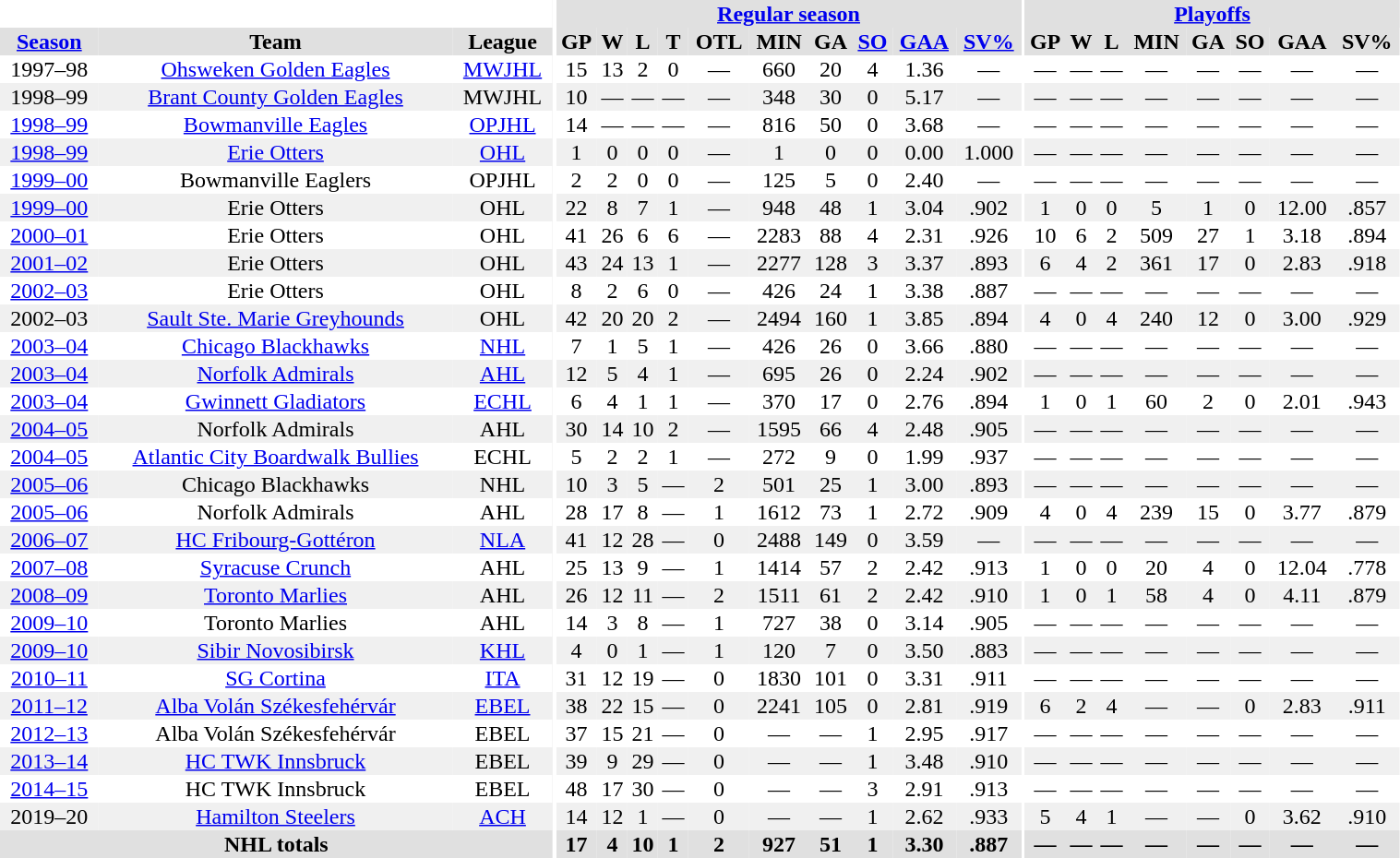<table border="0" cellpadding="1" cellspacing="0" style="width:80%; text-align:center;">
<tr bgcolor="#e0e0e0">
<th colspan="3" bgcolor="#ffffff"></th>
<th rowspan="99" bgcolor="#ffffff"></th>
<th colspan="10" bgcolor="#e0e0e0"><a href='#'>Regular season</a></th>
<th rowspan="99" bgcolor="#ffffff"></th>
<th colspan="8" bgcolor="#e0e0e0"><a href='#'>Playoffs</a></th>
</tr>
<tr bgcolor="#e0e0e0">
<th><a href='#'>Season</a></th>
<th>Team</th>
<th>League</th>
<th>GP</th>
<th>W</th>
<th>L</th>
<th>T</th>
<th>OTL</th>
<th>MIN</th>
<th>GA</th>
<th><a href='#'>SO</a></th>
<th><a href='#'>GAA</a></th>
<th><a href='#'>SV%</a></th>
<th>GP</th>
<th>W</th>
<th>L</th>
<th>MIN</th>
<th>GA</th>
<th>SO</th>
<th>GAA</th>
<th>SV%</th>
</tr>
<tr>
<td>1997–98</td>
<td><a href='#'>Ohsweken Golden Eagles</a></td>
<td><a href='#'>MWJHL</a></td>
<td>15</td>
<td>13</td>
<td>2</td>
<td>0</td>
<td>—</td>
<td>660</td>
<td>20</td>
<td>4</td>
<td>1.36</td>
<td>—</td>
<td>—</td>
<td>—</td>
<td>—</td>
<td>—</td>
<td>—</td>
<td>—</td>
<td>—</td>
<td>—</td>
</tr>
<tr bgcolor="#f0f0f0">
<td>1998–99</td>
<td><a href='#'>Brant County Golden Eagles</a></td>
<td>MWJHL</td>
<td>10</td>
<td>—</td>
<td>—</td>
<td>—</td>
<td>—</td>
<td>348</td>
<td>30</td>
<td>0</td>
<td>5.17</td>
<td>—</td>
<td>—</td>
<td>—</td>
<td>—</td>
<td>—</td>
<td>—</td>
<td>—</td>
<td>—</td>
<td>—</td>
</tr>
<tr>
<td><a href='#'>1998–99</a></td>
<td><a href='#'>Bowmanville Eagles</a></td>
<td><a href='#'>OPJHL</a></td>
<td>14</td>
<td>—</td>
<td>—</td>
<td>—</td>
<td>—</td>
<td>816</td>
<td>50</td>
<td>0</td>
<td>3.68</td>
<td>—</td>
<td>—</td>
<td>—</td>
<td>—</td>
<td>—</td>
<td>—</td>
<td>—</td>
<td>—</td>
<td>—</td>
</tr>
<tr bgcolor="#f0f0f0">
<td><a href='#'>1998–99</a></td>
<td><a href='#'>Erie Otters</a></td>
<td><a href='#'>OHL</a></td>
<td>1</td>
<td>0</td>
<td>0</td>
<td>0</td>
<td>—</td>
<td>1</td>
<td>0</td>
<td>0</td>
<td>0.00</td>
<td>1.000</td>
<td>—</td>
<td>—</td>
<td>—</td>
<td>—</td>
<td>—</td>
<td>—</td>
<td>—</td>
<td>—</td>
</tr>
<tr>
<td><a href='#'>1999–00</a></td>
<td>Bowmanville Eaglers</td>
<td>OPJHL</td>
<td>2</td>
<td>2</td>
<td>0</td>
<td>0</td>
<td>—</td>
<td>125</td>
<td>5</td>
<td>0</td>
<td>2.40</td>
<td>—</td>
<td>—</td>
<td>—</td>
<td>—</td>
<td>—</td>
<td>—</td>
<td>—</td>
<td>—</td>
<td>—</td>
</tr>
<tr bgcolor="#f0f0f0">
<td><a href='#'>1999–00</a></td>
<td>Erie Otters</td>
<td>OHL</td>
<td>22</td>
<td>8</td>
<td>7</td>
<td>1</td>
<td>—</td>
<td>948</td>
<td>48</td>
<td>1</td>
<td>3.04</td>
<td>.902</td>
<td>1</td>
<td>0</td>
<td>0</td>
<td>5</td>
<td>1</td>
<td>0</td>
<td>12.00</td>
<td>.857</td>
</tr>
<tr>
<td><a href='#'>2000–01</a></td>
<td>Erie Otters</td>
<td>OHL</td>
<td>41</td>
<td>26</td>
<td>6</td>
<td>6</td>
<td>—</td>
<td>2283</td>
<td>88</td>
<td>4</td>
<td>2.31</td>
<td>.926</td>
<td>10</td>
<td>6</td>
<td>2</td>
<td>509</td>
<td>27</td>
<td>1</td>
<td>3.18</td>
<td>.894</td>
</tr>
<tr bgcolor="#f0f0f0">
<td><a href='#'>2001–02</a></td>
<td>Erie Otters</td>
<td>OHL</td>
<td>43</td>
<td>24</td>
<td>13</td>
<td>1</td>
<td>—</td>
<td>2277</td>
<td>128</td>
<td>3</td>
<td>3.37</td>
<td>.893</td>
<td>6</td>
<td>4</td>
<td>2</td>
<td>361</td>
<td>17</td>
<td>0</td>
<td>2.83</td>
<td>.918</td>
</tr>
<tr>
<td><a href='#'>2002–03</a></td>
<td>Erie Otters</td>
<td>OHL</td>
<td>8</td>
<td>2</td>
<td>6</td>
<td>0</td>
<td>—</td>
<td>426</td>
<td>24</td>
<td>1</td>
<td>3.38</td>
<td>.887</td>
<td>—</td>
<td>—</td>
<td>—</td>
<td>—</td>
<td>—</td>
<td>—</td>
<td>—</td>
<td>—</td>
</tr>
<tr bgcolor="#f0f0f0">
<td>2002–03</td>
<td><a href='#'>Sault Ste. Marie Greyhounds</a></td>
<td>OHL</td>
<td>42</td>
<td>20</td>
<td>20</td>
<td>2</td>
<td>—</td>
<td>2494</td>
<td>160</td>
<td>1</td>
<td>3.85</td>
<td>.894</td>
<td>4</td>
<td>0</td>
<td>4</td>
<td>240</td>
<td>12</td>
<td>0</td>
<td>3.00</td>
<td>.929</td>
</tr>
<tr>
<td><a href='#'>2003–04</a></td>
<td><a href='#'>Chicago Blackhawks</a></td>
<td><a href='#'>NHL</a></td>
<td>7</td>
<td>1</td>
<td>5</td>
<td>1</td>
<td>—</td>
<td>426</td>
<td>26</td>
<td>0</td>
<td>3.66</td>
<td>.880</td>
<td>—</td>
<td>—</td>
<td>—</td>
<td>—</td>
<td>—</td>
<td>—</td>
<td>—</td>
<td>—</td>
</tr>
<tr bgcolor="#f0f0f0">
<td><a href='#'>2003–04</a></td>
<td><a href='#'>Norfolk Admirals</a></td>
<td><a href='#'>AHL</a></td>
<td>12</td>
<td>5</td>
<td>4</td>
<td>1</td>
<td>—</td>
<td>695</td>
<td>26</td>
<td>0</td>
<td>2.24</td>
<td>.902</td>
<td>—</td>
<td>—</td>
<td>—</td>
<td>—</td>
<td>—</td>
<td>—</td>
<td>—</td>
<td>—</td>
</tr>
<tr>
<td><a href='#'>2003–04</a></td>
<td><a href='#'>Gwinnett Gladiators</a></td>
<td><a href='#'>ECHL</a></td>
<td>6</td>
<td>4</td>
<td>1</td>
<td>1</td>
<td>—</td>
<td>370</td>
<td>17</td>
<td>0</td>
<td>2.76</td>
<td>.894</td>
<td>1</td>
<td>0</td>
<td>1</td>
<td>60</td>
<td>2</td>
<td>0</td>
<td>2.01</td>
<td>.943</td>
</tr>
<tr bgcolor="#f0f0f0">
<td><a href='#'>2004–05</a></td>
<td>Norfolk Admirals</td>
<td>AHL</td>
<td>30</td>
<td>14</td>
<td>10</td>
<td>2</td>
<td>—</td>
<td>1595</td>
<td>66</td>
<td>4</td>
<td>2.48</td>
<td>.905</td>
<td>—</td>
<td>—</td>
<td>—</td>
<td>—</td>
<td>—</td>
<td>—</td>
<td>—</td>
<td>—</td>
</tr>
<tr>
<td><a href='#'>2004–05</a></td>
<td><a href='#'>Atlantic City Boardwalk Bullies</a></td>
<td>ECHL</td>
<td>5</td>
<td>2</td>
<td>2</td>
<td>1</td>
<td>—</td>
<td>272</td>
<td>9</td>
<td>0</td>
<td>1.99</td>
<td>.937</td>
<td>—</td>
<td>—</td>
<td>—</td>
<td>—</td>
<td>—</td>
<td>—</td>
<td>—</td>
<td>—</td>
</tr>
<tr bgcolor="#f0f0f0">
<td><a href='#'>2005–06</a></td>
<td>Chicago Blackhawks</td>
<td>NHL</td>
<td>10</td>
<td>3</td>
<td>5</td>
<td>—</td>
<td>2</td>
<td>501</td>
<td>25</td>
<td>1</td>
<td>3.00</td>
<td>.893</td>
<td>—</td>
<td>—</td>
<td>—</td>
<td>—</td>
<td>—</td>
<td>—</td>
<td>—</td>
<td>—</td>
</tr>
<tr>
<td><a href='#'>2005–06</a></td>
<td>Norfolk Admirals</td>
<td>AHL</td>
<td>28</td>
<td>17</td>
<td>8</td>
<td>—</td>
<td>1</td>
<td>1612</td>
<td>73</td>
<td>1</td>
<td>2.72</td>
<td>.909</td>
<td>4</td>
<td>0</td>
<td>4</td>
<td>239</td>
<td>15</td>
<td>0</td>
<td>3.77</td>
<td>.879</td>
</tr>
<tr bgcolor="#f0f0f0">
<td><a href='#'>2006–07</a></td>
<td><a href='#'>HC Fribourg-Gottéron</a></td>
<td><a href='#'>NLA</a></td>
<td>41</td>
<td>12</td>
<td>28</td>
<td>—</td>
<td>0</td>
<td>2488</td>
<td>149</td>
<td>0</td>
<td>3.59</td>
<td>—</td>
<td>—</td>
<td>—</td>
<td>—</td>
<td>—</td>
<td>—</td>
<td>—</td>
<td>—</td>
<td>—</td>
</tr>
<tr>
<td><a href='#'>2007–08</a></td>
<td><a href='#'>Syracuse Crunch</a></td>
<td>AHL</td>
<td>25</td>
<td>13</td>
<td>9</td>
<td>—</td>
<td>1</td>
<td>1414</td>
<td>57</td>
<td>2</td>
<td>2.42</td>
<td>.913</td>
<td>1</td>
<td>0</td>
<td>0</td>
<td>20</td>
<td>4</td>
<td>0</td>
<td>12.04</td>
<td>.778</td>
</tr>
<tr bgcolor="#f0f0f0">
<td><a href='#'>2008–09</a></td>
<td><a href='#'>Toronto Marlies</a></td>
<td>AHL</td>
<td>26</td>
<td>12</td>
<td>11</td>
<td>—</td>
<td>2</td>
<td>1511</td>
<td>61</td>
<td>2</td>
<td>2.42</td>
<td>.910</td>
<td>1</td>
<td>0</td>
<td>1</td>
<td>58</td>
<td>4</td>
<td>0</td>
<td>4.11</td>
<td>.879</td>
</tr>
<tr>
<td><a href='#'>2009–10</a></td>
<td>Toronto Marlies</td>
<td>AHL</td>
<td>14</td>
<td>3</td>
<td>8</td>
<td>—</td>
<td>1</td>
<td>727</td>
<td>38</td>
<td>0</td>
<td>3.14</td>
<td>.905</td>
<td>—</td>
<td>—</td>
<td>—</td>
<td>—</td>
<td>—</td>
<td>—</td>
<td>—</td>
<td>—</td>
</tr>
<tr bgcolor="#f0f0f0">
<td><a href='#'>2009–10</a></td>
<td><a href='#'>Sibir Novosibirsk</a></td>
<td><a href='#'>KHL</a></td>
<td>4</td>
<td>0</td>
<td>1</td>
<td>—</td>
<td>1</td>
<td>120</td>
<td>7</td>
<td>0</td>
<td>3.50</td>
<td>.883</td>
<td>—</td>
<td>—</td>
<td>—</td>
<td>—</td>
<td>—</td>
<td>—</td>
<td>—</td>
<td>—</td>
</tr>
<tr>
<td><a href='#'>2010–11</a></td>
<td><a href='#'>SG Cortina</a></td>
<td><a href='#'>ITA</a></td>
<td>31</td>
<td>12</td>
<td>19</td>
<td>—</td>
<td>0</td>
<td>1830</td>
<td>101</td>
<td>0</td>
<td>3.31</td>
<td>.911</td>
<td>—</td>
<td>—</td>
<td>—</td>
<td>—</td>
<td>—</td>
<td>—</td>
<td>—</td>
<td>—</td>
</tr>
<tr bgcolor="#f0f0f0">
<td><a href='#'>2011–12</a></td>
<td><a href='#'>Alba Volán Székesfehérvár</a></td>
<td><a href='#'>EBEL</a></td>
<td>38</td>
<td>22</td>
<td>15</td>
<td>—</td>
<td>0</td>
<td>2241</td>
<td>105</td>
<td>0</td>
<td>2.81</td>
<td>.919</td>
<td>6</td>
<td>2</td>
<td>4</td>
<td>—</td>
<td>—</td>
<td>0</td>
<td>2.83</td>
<td>.911</td>
</tr>
<tr>
<td><a href='#'>2012–13</a></td>
<td>Alba Volán Székesfehérvár</td>
<td>EBEL</td>
<td>37</td>
<td>15</td>
<td>21</td>
<td>—</td>
<td>0</td>
<td>—</td>
<td>—</td>
<td>1</td>
<td>2.95</td>
<td>.917</td>
<td>—</td>
<td>—</td>
<td>—</td>
<td>—</td>
<td>—</td>
<td>—</td>
<td>—</td>
<td>—</td>
</tr>
<tr bgcolor="#f0f0f0">
<td><a href='#'>2013–14</a></td>
<td><a href='#'>HC TWK Innsbruck</a></td>
<td>EBEL</td>
<td>39</td>
<td>9</td>
<td>29</td>
<td>—</td>
<td>0</td>
<td>—</td>
<td>—</td>
<td>1</td>
<td>3.48</td>
<td>.910</td>
<td>—</td>
<td>—</td>
<td>—</td>
<td>—</td>
<td>—</td>
<td>—</td>
<td>—</td>
<td>—</td>
</tr>
<tr>
<td><a href='#'>2014–15</a></td>
<td>HC TWK Innsbruck</td>
<td>EBEL</td>
<td>48</td>
<td>17</td>
<td>30</td>
<td>—</td>
<td>0</td>
<td>—</td>
<td>—</td>
<td>3</td>
<td>2.91</td>
<td>.913</td>
<td>—</td>
<td>—</td>
<td>—</td>
<td>—</td>
<td>—</td>
<td>—</td>
<td>—</td>
<td>—</td>
</tr>
<tr bgcolor="#f0f0f0">
<td>2019–20</td>
<td><a href='#'>Hamilton Steelers</a></td>
<td><a href='#'>ACH</a></td>
<td>14</td>
<td>12</td>
<td>1</td>
<td>—</td>
<td>0</td>
<td>—</td>
<td>—</td>
<td>1</td>
<td>2.62</td>
<td>.933</td>
<td>5</td>
<td>4</td>
<td>1</td>
<td>—</td>
<td>—</td>
<td>0</td>
<td>3.62</td>
<td>.910</td>
</tr>
<tr bgcolor="#e0e0e0">
<th colspan="3">NHL totals</th>
<th>17</th>
<th>4</th>
<th>10</th>
<th>1</th>
<th>2</th>
<th>927</th>
<th>51</th>
<th>1</th>
<th>3.30</th>
<th>.887</th>
<th>—</th>
<th>—</th>
<th>—</th>
<th>—</th>
<th>—</th>
<th>—</th>
<th>—</th>
<th>—</th>
</tr>
</table>
